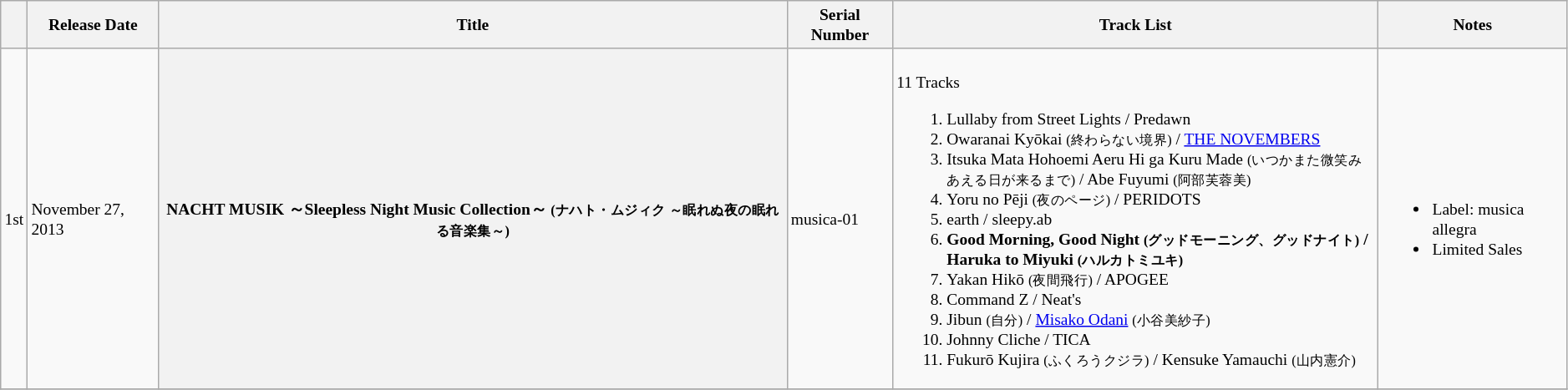<table class="wikitable" style=font-size:small>
<tr>
<th> </th>
<th>Release Date</th>
<th>Title</th>
<th>Serial Number</th>
<th style="width:31%">Track List</th>
<th>Notes</th>
</tr>
<tr>
<td>1st</td>
<td>November 27, 2013</td>
<th>NACHT MUSIK ～Sleepless Night Music Collection～ <small>(ナハト・ムジィク ～眠れぬ夜の眠れる音楽集～)</small></th>
<td>musica-01</td>
<td><br>11 Tracks<ol><li>Lullaby from Street Lights / Predawn</li><li>Owaranai Kyōkai <small>(終わらない境界)</small> / <a href='#'>THE NOVEMBERS</a></li><li>Itsuka Mata Hohoemi Aeru Hi ga Kuru Made <small>(いつかまた微笑みあえる日が来るまで)</small> / Abe Fuyumi <small>(阿部芙蓉美)</small></li><li>Yoru no Pēji <small>(夜のページ)</small> / PERIDOTS</li><li>earth / sleepy.ab</li><li><strong>Good Morning, Good Night <small>(グッドモーニング、グッドナイト)</small> / Haruka to Miyuki <small>(ハルカトミユキ)</small></strong></li><li>Yakan Hikō <small>(夜間飛行)</small> / APOGEE</li><li>Command Z / Neat's</li><li>Jibun <small>(自分)</small> / <a href='#'>Misako Odani</a> <small>(小谷美紗子)</small></li><li>Johnny Cliche / TICA</li><li>Fukurō Kujira <small>(ふくろうクジラ)</small> / Kensuke Yamauchi <small>(山内憲介)</small></li></ol></td>
<td><br><ul><li>Label: musica allegra</li><li>Limited Sales</li></ul></td>
</tr>
<tr>
</tr>
</table>
